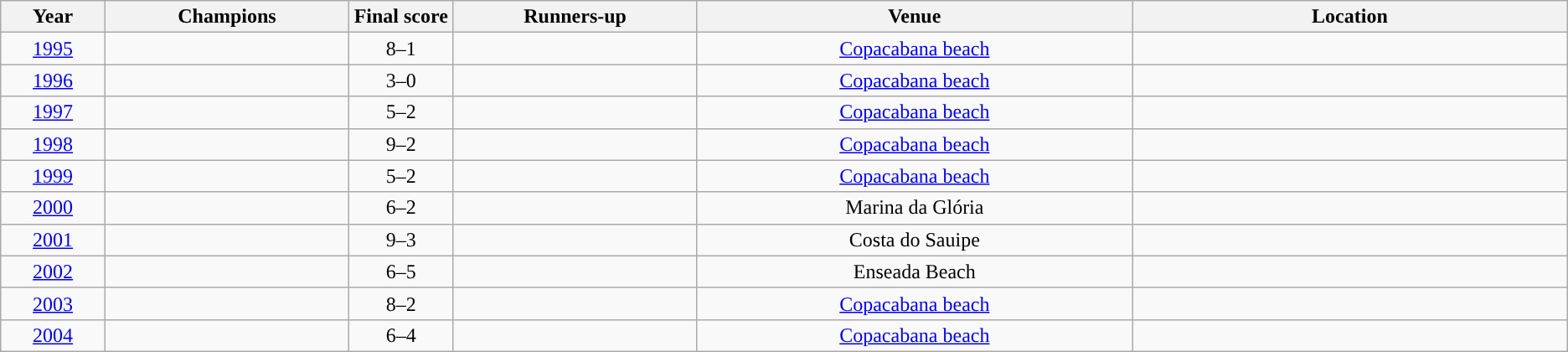<table class="sortable wikitable">
<tr>
<th style="width:6%;">Year</th>
<th style="width:14%;">Champions</th>
<th style="width:6%;">Final score</th>
<th style="width:14%;">Runners-up</th>
<th style="width:25%;">Venue</th>
<th style="width:25%;">Location</th>
</tr>
<tr>
<td align=center><a href='#'>1995</a></td>
<td align=right></td>
<td align=center>8–1</td>
<td align=left></td>
<td align=center><a href='#'>Copacabana beach</a></td>
<td align=center></td>
</tr>
<tr>
<td align=center><a href='#'>1996</a></td>
<td align=right></td>
<td align=center>3–0</td>
<td align=left></td>
<td align=center><a href='#'>Copacabana beach</a></td>
<td align=center></td>
</tr>
<tr>
<td align=center><a href='#'>1997</a></td>
<td align=right></td>
<td align=center>5–2</td>
<td align=left></td>
<td align=center><a href='#'>Copacabana beach</a></td>
<td align=center></td>
</tr>
<tr>
<td align=center><a href='#'>1998</a></td>
<td align=right></td>
<td align=center>9–2</td>
<td align=left></td>
<td align=center><a href='#'>Copacabana beach</a></td>
<td align=center></td>
</tr>
<tr>
<td align=center><a href='#'>1999</a></td>
<td align=right></td>
<td align=center>5–2</td>
<td align=left></td>
<td align=center><a href='#'>Copacabana beach</a></td>
<td align=center></td>
</tr>
<tr>
<td align=center><a href='#'>2000</a></td>
<td align=right></td>
<td align=center>6–2</td>
<td align=left></td>
<td align=center>Marina da Glória</td>
<td align=center></td>
</tr>
<tr>
<td align=center><a href='#'>2001</a></td>
<td align=right></td>
<td align=center>9–3</td>
<td align=left></td>
<td align=center>Costa do Sauipe</td>
<td align=center></td>
</tr>
<tr>
<td align=center><a href='#'>2002</a></td>
<td align=right></td>
<td align=center>6–5</td>
<td align=left></td>
<td align=center>Enseada Beach</td>
<td align=center></td>
</tr>
<tr>
<td align=center><a href='#'>2003</a></td>
<td align=right></td>
<td align=center>8–2</td>
<td align=left></td>
<td align=center><a href='#'>Copacabana beach</a></td>
<td align=center></td>
</tr>
<tr>
<td align=center><a href='#'>2004</a></td>
<td align=right></td>
<td align=center>6–4</td>
<td align=left></td>
<td align=center><a href='#'>Copacabana beach</a></td>
<td align=center></td>
</tr>
</table>
